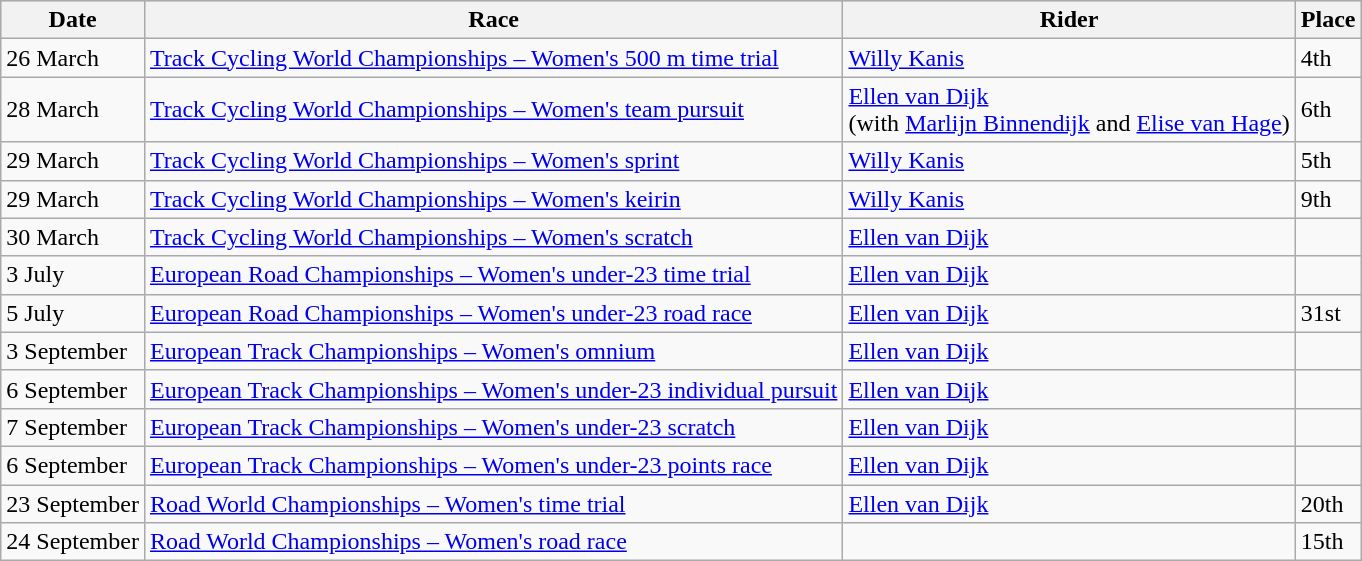<table class="wikitable">
<tr style="background:#ccccff;">
<th>Date</th>
<th>Race</th>
<th>Rider</th>
<th>Place</th>
</tr>
<tr>
<td>26 March</td>
<td><a href='#'>Track Cycling World Championships – Women's 500 m time trial</a></td>
<td> <a href='#'>Willy Kanis</a></td>
<td>4th</td>
</tr>
<tr>
<td>28 March</td>
<td><a href='#'>Track Cycling World Championships – Women's team pursuit</a></td>
<td> <a href='#'>Ellen van Dijk</a><br>(with <a href='#'>Marlijn Binnendijk</a> and <a href='#'>Elise van Hage</a>)</td>
<td>6th</td>
</tr>
<tr>
<td>29 March</td>
<td><a href='#'>Track Cycling World Championships – Women's sprint</a></td>
<td> <a href='#'>Willy Kanis</a></td>
<td>5th</td>
</tr>
<tr>
<td>29 March</td>
<td><a href='#'>Track Cycling World Championships – Women's keirin</a></td>
<td> <a href='#'>Willy Kanis</a></td>
<td>9th</td>
</tr>
<tr>
<td>30 March</td>
<td><a href='#'>Track Cycling World Championships – Women's scratch</a></td>
<td> <a href='#'>Ellen van Dijk</a></td>
<td></td>
</tr>
<tr>
<td>3 July</td>
<td><a href='#'>European Road Championships – Women's under-23 time trial</a></td>
<td> <a href='#'>Ellen van Dijk</a></td>
<td></td>
</tr>
<tr>
<td>5 July</td>
<td><a href='#'>European Road Championships – Women's under-23 road race</a></td>
<td> <a href='#'>Ellen van Dijk</a></td>
<td>31st</td>
</tr>
<tr>
<td>3 September</td>
<td><a href='#'>European Track Championships – Women's omnium</a></td>
<td> <a href='#'>Ellen van Dijk</a></td>
<td></td>
</tr>
<tr>
<td>6 September</td>
<td><a href='#'>European Track Championships – Women's under-23 individual pursuit</a></td>
<td> <a href='#'>Ellen van Dijk</a></td>
<td></td>
</tr>
<tr>
<td>7 September</td>
<td><a href='#'>European Track Championships – Women's under-23 scratch</a></td>
<td> <a href='#'>Ellen van Dijk</a></td>
<td></td>
</tr>
<tr>
<td>6 September</td>
<td><a href='#'>European Track Championships – Women's under-23 points race</a></td>
<td> <a href='#'>Ellen van Dijk</a></td>
<td></td>
</tr>
<tr>
<td>23 September</td>
<td><a href='#'>Road World Championships – Women's time trial</a></td>
<td> <a href='#'>Ellen van Dijk</a></td>
<td>20th</td>
</tr>
<tr>
<td>24 September</td>
<td><a href='#'>Road World Championships – Women's road race</a></td>
<td></td>
<td>15th</td>
</tr>
</table>
